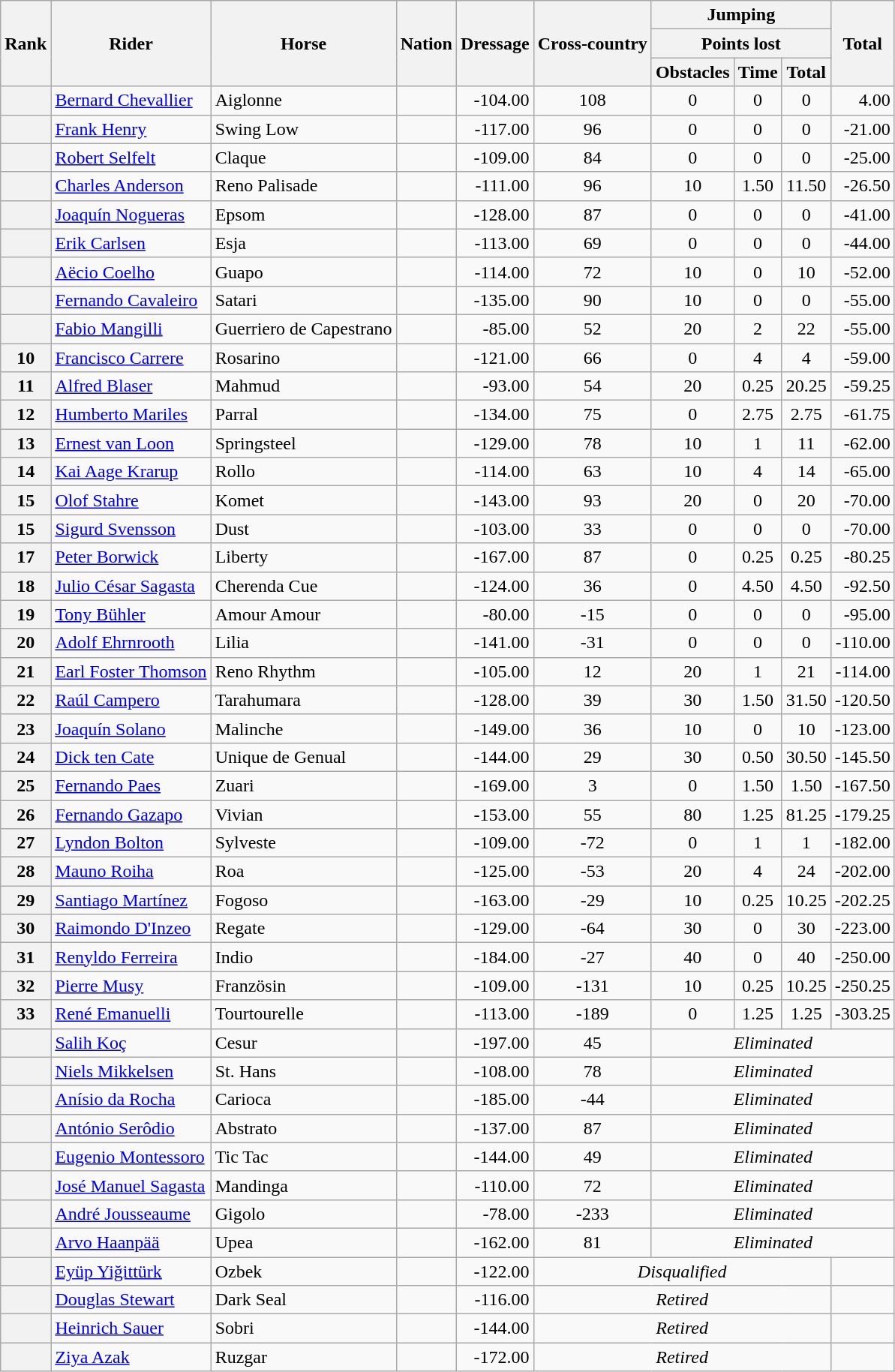<table class="wikitable sortable">
<tr>
<th rowspan=3>Rank</th>
<th rowspan=3>Rider</th>
<th rowspan=3>Horse</th>
<th rowspan=3>Nation</th>
<th rowspan=3>Dressage</th>
<th rowspan=3>Cross-country</th>
<th colspan=3>Jumping</th>
<th rowspan=3>Total</th>
</tr>
<tr>
<th colspan=3>Points lost</th>
</tr>
<tr>
<th>Obstacles</th>
<th>Time</th>
<th>Total</th>
</tr>
<tr>
<th></th>
<td><a href='#'>Bernard Chevallier</a></td>
<td>Aiglonne</td>
<td></td>
<td align=right>-104.00</td>
<td align=center>108</td>
<td align=center>0</td>
<td align=center>0</td>
<td align=center>0</td>
<td align=right>4.00</td>
</tr>
<tr>
<th></th>
<td><a href='#'>Frank Henry</a></td>
<td>Swing Low</td>
<td></td>
<td align=right>-117.00</td>
<td align=center>96</td>
<td align=center>0</td>
<td align=center>0</td>
<td align=center>0</td>
<td align=right>-21.00</td>
</tr>
<tr>
<th></th>
<td><a href='#'>Robert Selfelt</a></td>
<td>Claque</td>
<td></td>
<td align=right>-109.00</td>
<td align=center>84</td>
<td align=center>0</td>
<td align=center>0</td>
<td align=center>0</td>
<td align=right>-25.00</td>
</tr>
<tr>
<th></th>
<td><a href='#'>Charles Anderson</a></td>
<td>Reno Palisade</td>
<td></td>
<td align=right>-111.00</td>
<td align=center>96</td>
<td align=center>10</td>
<td align=center>1.50</td>
<td align=center>11.50</td>
<td align=right>-26.50</td>
</tr>
<tr>
<th></th>
<td><a href='#'>Joaquín Nogueras</a></td>
<td>Epsom</td>
<td></td>
<td align=right>-128.00</td>
<td align=center>87</td>
<td align=center>0</td>
<td align=center>0</td>
<td align=center>0</td>
<td align=right>-41.00</td>
</tr>
<tr>
<th></th>
<td><a href='#'>Erik Carlsen</a></td>
<td>Esja</td>
<td></td>
<td align=right>-113.00</td>
<td align=center>69</td>
<td align=center>0</td>
<td align=center>0</td>
<td align=center>0</td>
<td align=right>-44.00</td>
</tr>
<tr>
<th></th>
<td><a href='#'>Aëcio Coelho</a></td>
<td>Guapo</td>
<td></td>
<td align=right>-114.00</td>
<td align=center>72</td>
<td align=center>10</td>
<td align=center>0</td>
<td align=center>10</td>
<td align=right>-52.00</td>
</tr>
<tr>
<th></th>
<td><a href='#'>Fernando Cavaleiro</a></td>
<td>Satari</td>
<td></td>
<td align=right>-135.00</td>
<td align=center>90</td>
<td align=center>10</td>
<td align=center>0</td>
<td align=center>0</td>
<td align=right>-55.00</td>
</tr>
<tr>
<th></th>
<td><a href='#'>Fabio Mangilli</a></td>
<td>Guerriero de Capestrano</td>
<td></td>
<td align=right>-85.00</td>
<td align=center>52</td>
<td align=center>20</td>
<td align=center>2</td>
<td align=center>22</td>
<td align=right>-55.00</td>
</tr>
<tr>
<th>10</th>
<td><a href='#'>Francisco Carrere</a></td>
<td>Rosarino</td>
<td></td>
<td align=right>-121.00</td>
<td align=center>66</td>
<td align=center>0</td>
<td align=center>4</td>
<td align=center>4</td>
<td align=right>-59.00</td>
</tr>
<tr>
<th>11</th>
<td><a href='#'>Alfred Blaser</a></td>
<td>Mahmud</td>
<td></td>
<td align=right>-93.00</td>
<td align=center>54</td>
<td align=center>20</td>
<td align=center>0.25</td>
<td align=center>20.25</td>
<td align=right>-59.25</td>
</tr>
<tr>
<th>12</th>
<td><a href='#'>Humberto Mariles</a></td>
<td>Parral</td>
<td></td>
<td align=right>-134.00</td>
<td align=center>75</td>
<td align=center>0</td>
<td align=center>2.75</td>
<td align=center>2.75</td>
<td align=right>-61.75</td>
</tr>
<tr>
<th>13</th>
<td><a href='#'>Ernest van Loon</a></td>
<td>Springsteel</td>
<td></td>
<td align=right>-129.00</td>
<td align=center>78</td>
<td align=center>10</td>
<td align=center>1</td>
<td align=center>11</td>
<td align=right>-62.00</td>
</tr>
<tr>
<th>14</th>
<td><a href='#'>Kai Aage Krarup</a></td>
<td>Rollo</td>
<td></td>
<td align=right>-114.00</td>
<td align=center>63</td>
<td align=center>10</td>
<td align=center>4</td>
<td align=center>14</td>
<td align=right>-65.00</td>
</tr>
<tr>
<th>15</th>
<td><a href='#'>Olof Stahre</a></td>
<td>Komet</td>
<td></td>
<td align=right>-143.00</td>
<td align=center>93</td>
<td align=center>20</td>
<td align=center>0</td>
<td align=center>20</td>
<td align=right>-70.00</td>
</tr>
<tr>
<th>15</th>
<td><a href='#'>Sigurd Svensson</a></td>
<td>Dust</td>
<td></td>
<td align=right>-103.00</td>
<td align=center>33</td>
<td align=center>0</td>
<td align=center>0</td>
<td align=center>0</td>
<td align=right>-70.00</td>
</tr>
<tr>
<th>17</th>
<td><a href='#'>Peter Borwick</a></td>
<td>Liberty</td>
<td></td>
<td align=right>-167.00</td>
<td align=center>87</td>
<td align=center>0</td>
<td align=center>0.25</td>
<td align=center>0.25</td>
<td align=right>-80.25</td>
</tr>
<tr>
<th>18</th>
<td><a href='#'>Julio César Sagasta</a></td>
<td>Cherenda Cue</td>
<td></td>
<td align=right>-124.00</td>
<td align=center>36</td>
<td align=center>0</td>
<td align=center>4.50</td>
<td align=center>4.50</td>
<td align=right>-92.50</td>
</tr>
<tr>
<th>19</th>
<td><a href='#'>Tony Bühler</a></td>
<td>Amour Amour</td>
<td></td>
<td align=right>-80.00</td>
<td align=center>-15</td>
<td align=center>0</td>
<td align=center>0</td>
<td align=center>0</td>
<td align=right>-95.00</td>
</tr>
<tr>
<th>20</th>
<td><a href='#'>Adolf Ehrnrooth</a></td>
<td>Lilia</td>
<td></td>
<td align=right>-141.00</td>
<td align=center>-31</td>
<td align=center>0</td>
<td align=center>0</td>
<td align=center>0</td>
<td align=right>-110.00</td>
</tr>
<tr>
<th>21</th>
<td><a href='#'>Earl Foster Thomson</a></td>
<td>Reno Rhythm</td>
<td></td>
<td align=right>-105.00</td>
<td align=center>12</td>
<td align=center>20</td>
<td align=center>1</td>
<td align=center>21</td>
<td align=right>-114.00</td>
</tr>
<tr>
<th>22</th>
<td><a href='#'>Raúl Campero</a></td>
<td>Tarahumara</td>
<td></td>
<td align=right>-128.00</td>
<td align=center>39</td>
<td align=center>30</td>
<td align=center>1.50</td>
<td align=center>31.50</td>
<td align=right>-120.50</td>
</tr>
<tr>
<th>23</th>
<td><a href='#'>Joaquín Solano</a></td>
<td>Malinche</td>
<td></td>
<td align=right>-149.00</td>
<td align=center>36</td>
<td align=center>10</td>
<td align=center>0</td>
<td align=center>10</td>
<td align=right>-123.00</td>
</tr>
<tr>
<th>24</th>
<td><a href='#'>Dick ten Cate</a></td>
<td>Unique de Genual</td>
<td></td>
<td align=right>-144.00</td>
<td align=center>29</td>
<td align=center>30</td>
<td align=center>0.50</td>
<td align=center>30.50</td>
<td align=right>-145.50</td>
</tr>
<tr>
<th>25</th>
<td><a href='#'>Fernando Paes</a></td>
<td>Zuari</td>
<td></td>
<td align=right>-169.00</td>
<td align=center>3</td>
<td align=center>0</td>
<td align=center>1.50</td>
<td align=center>1.50</td>
<td align=right>-167.50</td>
</tr>
<tr>
<th>26</th>
<td><a href='#'>Fernando Gazapo</a></td>
<td>Vivian</td>
<td></td>
<td align=right>-153.00</td>
<td align=center>55</td>
<td align=center>80</td>
<td align=center>1.25</td>
<td align=center>81.25</td>
<td align=right>-179.25</td>
</tr>
<tr>
<th>27</th>
<td><a href='#'>Lyndon Bolton</a></td>
<td>Sylveste</td>
<td></td>
<td align=right>-109.00</td>
<td align=center>-72</td>
<td align=center>0</td>
<td align=center>1</td>
<td align=center>1</td>
<td align=right>-182.00</td>
</tr>
<tr>
<th>28</th>
<td><a href='#'>Mauno Roiha</a></td>
<td>Roa</td>
<td></td>
<td align=right>-125.00</td>
<td align=center>-53</td>
<td align=center>20</td>
<td align=center>4</td>
<td align=center>24</td>
<td align=right>-202.00</td>
</tr>
<tr>
<th>29</th>
<td><a href='#'>Santiago Martínez</a></td>
<td>Fogoso</td>
<td></td>
<td align=right>-163.00</td>
<td align=center>-29</td>
<td align=center>10</td>
<td align=center>0.25</td>
<td align=center>10.25</td>
<td align=right>-202.25</td>
</tr>
<tr>
<th>30</th>
<td><a href='#'>Raimondo D'Inzeo</a></td>
<td>Regate</td>
<td></td>
<td align=right>-129.00</td>
<td align=center>-64</td>
<td align=center>30</td>
<td align=center>0</td>
<td align=center>30</td>
<td align=right>-223.00</td>
</tr>
<tr>
<th>31</th>
<td><a href='#'>Renyldo Ferreira</a></td>
<td>Indio</td>
<td></td>
<td align=right>-184.00</td>
<td align=center>-27</td>
<td align=center>40</td>
<td align=center>0</td>
<td align=center>40</td>
<td align=right>-250.00</td>
</tr>
<tr>
<th>32</th>
<td><a href='#'>Pierre Musy</a></td>
<td>Französin</td>
<td></td>
<td align=right>-109.00</td>
<td align=center>-131</td>
<td align=center>10</td>
<td align=center>0.25</td>
<td align=center>10.25</td>
<td align=right>-250.25</td>
</tr>
<tr>
<th>33</th>
<td><a href='#'>René Emanuelli</a></td>
<td>Tourtourelle</td>
<td></td>
<td align=right>-113.00</td>
<td align=center>-189</td>
<td align=center>0</td>
<td align=center>1.25</td>
<td align=center>1.25</td>
<td align=right>-303.25</td>
</tr>
<tr>
<th></th>
<td><a href='#'>Salih Koç</a></td>
<td>Cesur</td>
<td></td>
<td align=right>-197.00</td>
<td align=center>45</td>
<td align=center colspan=4><em>Eliminated</em></td>
</tr>
<tr>
<th></th>
<td><a href='#'>Niels Mikkelsen</a></td>
<td>St. Hans</td>
<td></td>
<td align=right>-108.00</td>
<td align=center>78</td>
<td align=center colspan=4><em>Eliminated</em></td>
</tr>
<tr>
<th></th>
<td><a href='#'>Anísio da Rocha</a></td>
<td>Carioca</td>
<td></td>
<td align=right>-185.00</td>
<td align=center>-44</td>
<td align=center colspan=4><em>Eliminated</em></td>
</tr>
<tr>
<th></th>
<td><a href='#'>António Serôdio</a></td>
<td>Abstrato</td>
<td></td>
<td align=right>-137.00</td>
<td align=center>87</td>
<td align=center colspan=4><em>Eliminated</em></td>
</tr>
<tr>
<th></th>
<td><a href='#'>Eugenio Montessoro</a></td>
<td>Tic Tac</td>
<td></td>
<td align=right>-144.00</td>
<td align=center>49</td>
<td align=center colspan=4><em>Eliminated</em></td>
</tr>
<tr>
<th></th>
<td><a href='#'>José Manuel Sagasta</a></td>
<td>Mandinga</td>
<td></td>
<td align=right>-110.00</td>
<td align=center>72</td>
<td align=center colspan=4><em>Eliminated</em></td>
</tr>
<tr>
<th></th>
<td><a href='#'>André Jousseaume</a></td>
<td>Gigolo</td>
<td></td>
<td align=right>-78.00</td>
<td align=center>-233</td>
<td align=center colspan=4><em>Eliminated</em></td>
</tr>
<tr>
<th></th>
<td><a href='#'>Arvo Haanpää</a></td>
<td>Upea</td>
<td></td>
<td align=right>-162.00</td>
<td align=center>81</td>
<td align=center colspan=4><em>Eliminated</em></td>
</tr>
<tr>
<th></th>
<td><a href='#'>Eyüp Yiğittürk</a></td>
<td>Ozbek</td>
<td></td>
<td align=right>-122.00</td>
<td align=center colspan=4><em>Disqualified</em></td>
<td align=right></td>
</tr>
<tr>
<th></th>
<td><a href='#'>Douglas Stewart</a></td>
<td>Dark Seal</td>
<td></td>
<td align=right>-116.00</td>
<td align=center colspan=4><em>Retired</em></td>
<td align=right></td>
</tr>
<tr>
<th></th>
<td><a href='#'>Heinrich Sauer</a></td>
<td>Sobri</td>
<td></td>
<td align=right>-144.00</td>
<td align=center colspan=4><em>Retired</em></td>
<td align=right></td>
</tr>
<tr>
<th></th>
<td><a href='#'>Ziya Azak</a></td>
<td>Ruzgar</td>
<td></td>
<td align=right>-172.00</td>
<td align=center colspan=4><em>Retired</em></td>
<td align=right></td>
</tr>
</table>
